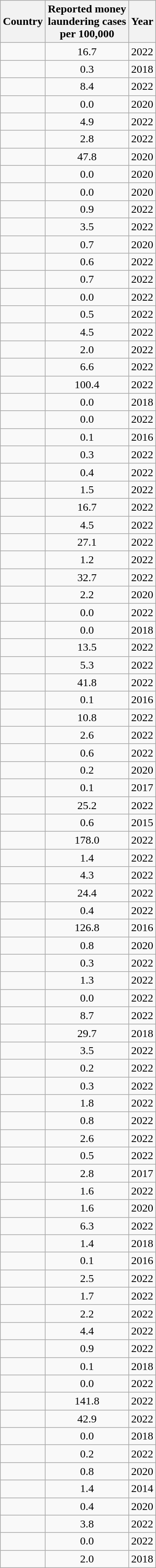<table class="wikitable sortable sticky-header col1left" style="text-align:center;">
<tr>
<th>Country</th>
<th>Reported money<br>laundering cases<br>per 100,000</th>
<th>Year</th>
</tr>
<tr>
<td></td>
<td>16.7</td>
<td>2022</td>
</tr>
<tr>
<td></td>
<td>0.3</td>
<td>2018</td>
</tr>
<tr>
<td></td>
<td>8.4</td>
<td>2022</td>
</tr>
<tr>
<td></td>
<td>0.0</td>
<td>2020</td>
</tr>
<tr>
<td></td>
<td>4.9</td>
<td>2022</td>
</tr>
<tr>
<td></td>
<td>2.8</td>
<td>2022</td>
</tr>
<tr>
<td></td>
<td>47.8</td>
<td>2020</td>
</tr>
<tr>
<td></td>
<td>0.0</td>
<td>2020</td>
</tr>
<tr>
<td></td>
<td>0.0</td>
<td>2020</td>
</tr>
<tr>
<td></td>
<td>0.9</td>
<td>2022</td>
</tr>
<tr>
<td></td>
<td>3.5</td>
<td>2022</td>
</tr>
<tr>
<td></td>
<td>0.7</td>
<td>2020</td>
</tr>
<tr>
<td></td>
<td>0.6</td>
<td>2022</td>
</tr>
<tr>
<td></td>
<td>0.7</td>
<td>2022</td>
</tr>
<tr>
<td></td>
<td>0.0</td>
<td>2022</td>
</tr>
<tr>
<td></td>
<td>0.5</td>
<td>2022</td>
</tr>
<tr>
<td></td>
<td>4.5</td>
<td>2022</td>
</tr>
<tr>
<td></td>
<td>2.0</td>
<td>2022</td>
</tr>
<tr>
<td></td>
<td>6.6</td>
<td>2022</td>
</tr>
<tr>
<td></td>
<td>100.4</td>
<td>2022</td>
</tr>
<tr>
<td></td>
<td>0.0</td>
<td>2018</td>
</tr>
<tr>
<td></td>
<td>0.0</td>
<td>2022</td>
</tr>
<tr>
<td></td>
<td>0.1</td>
<td>2016</td>
</tr>
<tr>
<td></td>
<td>0.3</td>
<td>2022</td>
</tr>
<tr>
<td></td>
<td>0.4</td>
<td>2022</td>
</tr>
<tr>
<td></td>
<td>1.5</td>
<td>2022</td>
</tr>
<tr>
<td></td>
<td>16.7</td>
<td>2022</td>
</tr>
<tr>
<td></td>
<td>4.5</td>
<td>2022</td>
</tr>
<tr>
<td></td>
<td>27.1</td>
<td>2022</td>
</tr>
<tr>
<td></td>
<td>1.2</td>
<td>2022</td>
</tr>
<tr>
<td></td>
<td>32.7</td>
<td>2022</td>
</tr>
<tr>
<td></td>
<td>2.2</td>
<td>2020</td>
</tr>
<tr>
<td></td>
<td>0.0</td>
<td>2022</td>
</tr>
<tr>
<td></td>
<td>0.0</td>
<td>2018</td>
</tr>
<tr>
<td></td>
<td>13.5</td>
<td>2022</td>
</tr>
<tr>
<td></td>
<td>5.3</td>
<td>2022</td>
</tr>
<tr>
<td></td>
<td>41.8</td>
<td>2022</td>
</tr>
<tr>
<td></td>
<td>0.1</td>
<td>2016</td>
</tr>
<tr>
<td></td>
<td>10.8</td>
<td>2022</td>
</tr>
<tr>
<td></td>
<td>2.6</td>
<td>2022</td>
</tr>
<tr>
<td></td>
<td>0.6</td>
<td>2022</td>
</tr>
<tr>
<td></td>
<td>0.2</td>
<td>2020</td>
</tr>
<tr>
<td></td>
<td>0.1</td>
<td>2017</td>
</tr>
<tr>
<td></td>
<td>25.2</td>
<td>2022</td>
</tr>
<tr>
<td></td>
<td>0.6</td>
<td>2015</td>
</tr>
<tr>
<td></td>
<td>178.0</td>
<td>2022</td>
</tr>
<tr>
<td></td>
<td>1.4</td>
<td>2022</td>
</tr>
<tr>
<td></td>
<td>4.3</td>
<td>2022</td>
</tr>
<tr>
<td></td>
<td>24.4</td>
<td>2022</td>
</tr>
<tr>
<td></td>
<td>0.4</td>
<td>2022</td>
</tr>
<tr>
<td></td>
<td>126.8</td>
<td>2016</td>
</tr>
<tr>
<td></td>
<td>0.8</td>
<td>2020</td>
</tr>
<tr>
<td></td>
<td>0.3</td>
<td>2022</td>
</tr>
<tr>
<td></td>
<td>1.3</td>
<td>2022</td>
</tr>
<tr>
<td></td>
<td>0.0</td>
<td>2022</td>
</tr>
<tr>
<td></td>
<td>8.7</td>
<td>2022</td>
</tr>
<tr>
<td></td>
<td>29.7</td>
<td>2018</td>
</tr>
<tr>
<td></td>
<td>3.5</td>
<td>2022</td>
</tr>
<tr>
<td></td>
<td>0.2</td>
<td>2022</td>
</tr>
<tr>
<td></td>
<td>0.3</td>
<td>2022</td>
</tr>
<tr>
<td></td>
<td>1.8</td>
<td>2022</td>
</tr>
<tr>
<td></td>
<td>0.8</td>
<td>2022</td>
</tr>
<tr>
<td></td>
<td>2.6</td>
<td>2022</td>
</tr>
<tr>
<td></td>
<td>0.5</td>
<td>2022</td>
</tr>
<tr>
<td></td>
<td>2.8</td>
<td>2017</td>
</tr>
<tr>
<td></td>
<td>1.6</td>
<td>2022</td>
</tr>
<tr>
<td></td>
<td>1.6</td>
<td>2020</td>
</tr>
<tr>
<td></td>
<td>6.3</td>
<td>2022</td>
</tr>
<tr>
<td></td>
<td>1.4</td>
<td>2018</td>
</tr>
<tr>
<td></td>
<td>0.1</td>
<td>2016</td>
</tr>
<tr>
<td></td>
<td>2.5</td>
<td>2022</td>
</tr>
<tr>
<td></td>
<td>1.7</td>
<td>2022</td>
</tr>
<tr>
<td></td>
<td>2.2</td>
<td>2022</td>
</tr>
<tr>
<td></td>
<td>4.4</td>
<td>2022</td>
</tr>
<tr>
<td></td>
<td>0.9</td>
<td>2022</td>
</tr>
<tr>
<td></td>
<td>0.1</td>
<td>2018</td>
</tr>
<tr>
<td></td>
<td>0.0</td>
<td>2022</td>
</tr>
<tr>
<td></td>
<td>141.8</td>
<td>2022</td>
</tr>
<tr>
<td></td>
<td>42.9</td>
<td>2022</td>
</tr>
<tr>
<td></td>
<td>0.0</td>
<td>2018</td>
</tr>
<tr>
<td></td>
<td>0.2</td>
<td>2022</td>
</tr>
<tr>
<td></td>
<td>0.8</td>
<td>2020</td>
</tr>
<tr>
<td></td>
<td>1.4</td>
<td>2014</td>
</tr>
<tr>
<td></td>
<td>0.4</td>
<td>2020</td>
</tr>
<tr>
<td></td>
<td>3.8</td>
<td>2022</td>
</tr>
<tr>
<td></td>
<td>0.0</td>
<td>2022</td>
</tr>
<tr>
<td></td>
<td>2.0</td>
<td>2018</td>
</tr>
</table>
